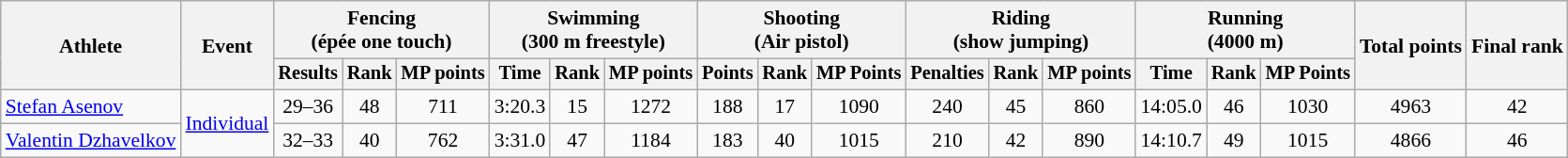<table class="wikitable" style="font-size:90%">
<tr>
<th rowspan="2">Athlete</th>
<th rowspan="2">Event</th>
<th colspan=3>Fencing<br><span>(épée one touch)</span></th>
<th colspan=3>Swimming<br><span>(300 m freestyle)</span></th>
<th colspan=3>Shooting<br><span>(Air pistol)</span></th>
<th colspan=3>Riding<br><span>(show jumping)</span></th>
<th colspan=3>Running<br><span>(4000 m)</span></th>
<th rowspan=2>Total points</th>
<th rowspan=2>Final rank</th>
</tr>
<tr style="font-size:95%">
<th>Results</th>
<th>Rank</th>
<th>MP points</th>
<th>Time</th>
<th>Rank</th>
<th>MP points</th>
<th>Points</th>
<th>Rank</th>
<th>MP Points</th>
<th>Penalties</th>
<th>Rank</th>
<th>MP points</th>
<th>Time</th>
<th>Rank</th>
<th>MP Points</th>
</tr>
<tr align=center>
<td align=left><a href='#'>Stefan Asenov</a></td>
<td align=left rowspan=2><a href='#'>Individual</a></td>
<td>29–36</td>
<td>48</td>
<td>711</td>
<td>3:20.3</td>
<td>15</td>
<td>1272</td>
<td>188</td>
<td>17</td>
<td>1090</td>
<td>240</td>
<td>45</td>
<td>860</td>
<td>14:05.0</td>
<td>46</td>
<td>1030</td>
<td>4963</td>
<td>42</td>
</tr>
<tr align=center>
<td align=left><a href='#'>Valentin Dzhavelkov</a></td>
<td>32–33</td>
<td>40</td>
<td>762</td>
<td>3:31.0</td>
<td>47</td>
<td>1184</td>
<td>183</td>
<td>40</td>
<td>1015</td>
<td>210</td>
<td>42</td>
<td>890</td>
<td>14:10.7</td>
<td>49</td>
<td>1015</td>
<td>4866</td>
<td>46</td>
</tr>
</table>
